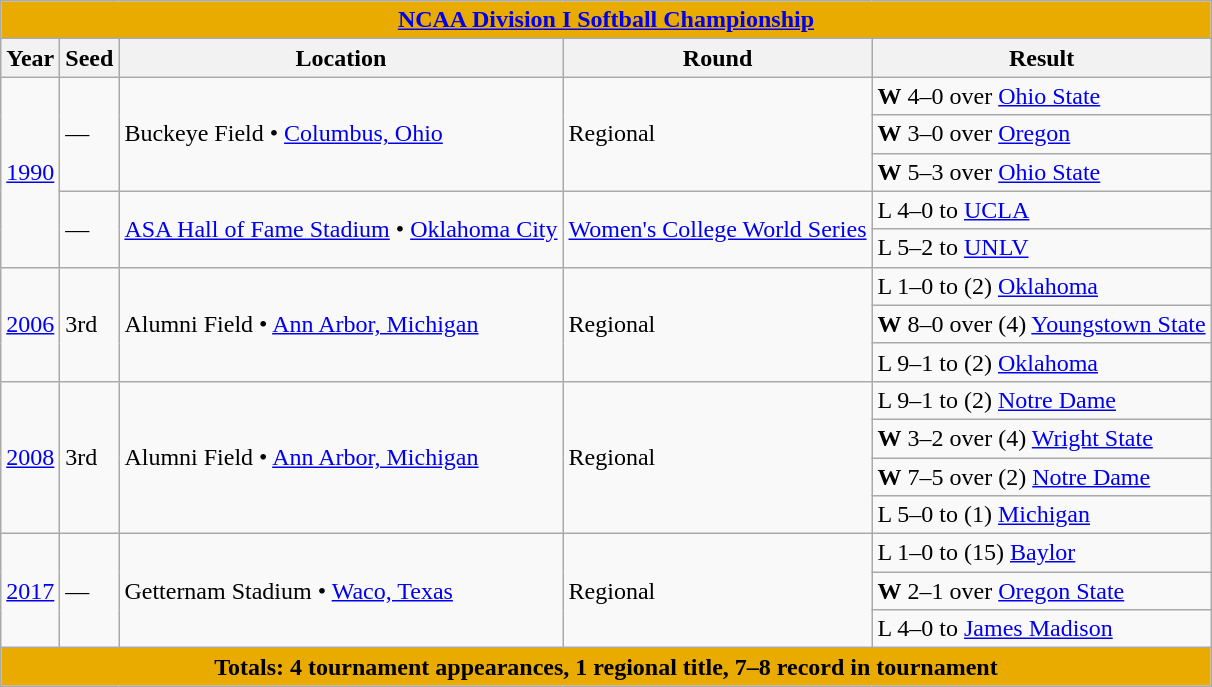<table class="wikitable">
<tr>
<th colspan=6 style="background:#eaab00;"><a href='#'>NCAA Division I Softball Championship</a></th>
</tr>
<tr>
<th>Year</th>
<th>Seed</th>
<th>Location</th>
<th>Round</th>
<th>Result</th>
</tr>
<tr>
<td rowspan="5"><a href='#'>1990</a></td>
<td rowspan="3">—</td>
<td rowspan="3">Buckeye Field • <a href='#'>Columbus, Ohio</a></td>
<td rowspan=3>Regional</td>
<td><strong>W</strong> 4–0 over <a href='#'>Ohio State</a></td>
</tr>
<tr>
<td><strong>W</strong> 3–0 over <a href='#'>Oregon</a></td>
</tr>
<tr>
<td><strong>W</strong> 5–3 over <a href='#'>Ohio State</a></td>
</tr>
<tr>
<td rowspan="2">—</td>
<td rowspan="2"><a href='#'>ASA Hall of Fame Stadium</a> • <a href='#'>Oklahoma City</a></td>
<td rowspan="2"><a href='#'>Women's College World Series</a></td>
<td>L 4–0 to <a href='#'>UCLA</a></td>
</tr>
<tr>
<td>L 5–2 to <a href='#'>UNLV</a></td>
</tr>
<tr>
<td rowspan="3"><a href='#'>2006</a></td>
<td rowspan="3">3rd</td>
<td rowspan="3">Alumni Field  • <a href='#'>Ann Arbor, Michigan</a></td>
<td rowspan=3>Regional</td>
<td>L 1–0 to (2) <a href='#'>Oklahoma</a></td>
</tr>
<tr>
<td><strong>W</strong> 8–0 over (4) <a href='#'>Youngstown State</a></td>
</tr>
<tr>
<td>L 9–1 to (2) <a href='#'>Oklahoma</a></td>
</tr>
<tr>
<td rowspan="4"><a href='#'>2008</a></td>
<td rowspan="4">3rd</td>
<td rowspan="4">Alumni Field  • <a href='#'>Ann Arbor, Michigan</a></td>
<td rowspan=4>Regional</td>
<td>L 9–1 to (2) <a href='#'>Notre Dame</a></td>
</tr>
<tr>
<td><strong>W</strong> 3–2 over (4) <a href='#'>Wright State</a></td>
</tr>
<tr>
<td><strong>W</strong> 7–5 over (2) <a href='#'>Notre Dame</a></td>
</tr>
<tr>
<td>L 5–0 to (1) <a href='#'>Michigan</a></td>
</tr>
<tr>
<td rowspan="3"><a href='#'>2017</a></td>
<td rowspan="3">—</td>
<td rowspan="3">Getternam Stadium  • <a href='#'>Waco, Texas</a></td>
<td rowspan=3>Regional</td>
<td>L 1–0 to (15) <a href='#'>Baylor</a></td>
</tr>
<tr>
<td><strong>W</strong> 2–1 over <a href='#'>Oregon State</a></td>
</tr>
<tr>
<td>L 4–0 to <a href='#'>James Madison</a></td>
</tr>
<tr>
<th colspan=6 style="background:#eaab00;">Totals: 4 tournament appearances, 1 regional title, 7–8 record in tournament</th>
</tr>
</table>
